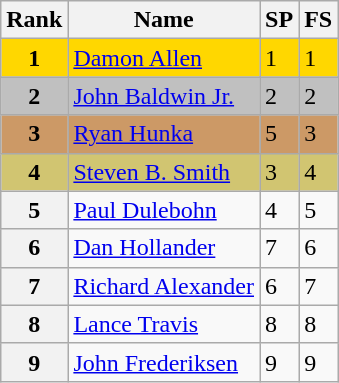<table class="wikitable">
<tr>
<th>Rank</th>
<th>Name</th>
<th>SP</th>
<th>FS</th>
</tr>
<tr bgcolor="gold">
<td align="center"><strong>1</strong></td>
<td><a href='#'>Damon Allen</a></td>
<td>1</td>
<td>1</td>
</tr>
<tr bgcolor="silver">
<td align="center"><strong>2</strong></td>
<td><a href='#'>John Baldwin Jr.</a></td>
<td>2</td>
<td>2</td>
</tr>
<tr bgcolor="cc9966">
<td align="center"><strong>3</strong></td>
<td><a href='#'>Ryan Hunka</a></td>
<td>5</td>
<td>3</td>
</tr>
<tr bgcolor="#d1c571">
<td align="center"><strong>4</strong></td>
<td><a href='#'>Steven B. Smith</a></td>
<td>3</td>
<td>4</td>
</tr>
<tr>
<th>5</th>
<td><a href='#'>Paul Dulebohn</a></td>
<td>4</td>
<td>5</td>
</tr>
<tr>
<th>6</th>
<td><a href='#'>Dan Hollander</a></td>
<td>7</td>
<td>6</td>
</tr>
<tr>
<th>7</th>
<td><a href='#'>Richard Alexander</a></td>
<td>6</td>
<td>7</td>
</tr>
<tr>
<th>8</th>
<td><a href='#'>Lance Travis</a></td>
<td>8</td>
<td>8</td>
</tr>
<tr>
<th>9</th>
<td><a href='#'>John Frederiksen</a></td>
<td>9</td>
<td>9</td>
</tr>
</table>
